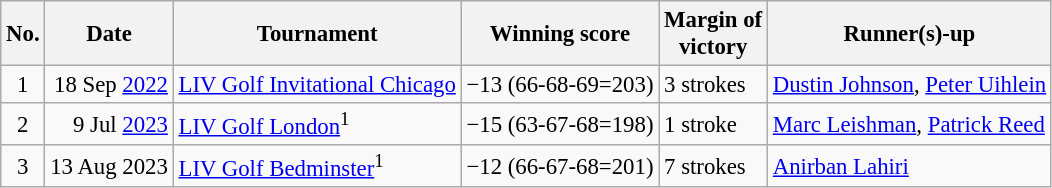<table class="wikitable" style="font-size:95%;">
<tr>
<th>No.</th>
<th>Date</th>
<th>Tournament</th>
<th>Winning score</th>
<th>Margin of<br>victory</th>
<th>Runner(s)-up</th>
</tr>
<tr>
<td align=center>1</td>
<td align=right>18 Sep <a href='#'>2022</a></td>
<td><a href='#'>LIV Golf Invitational Chicago</a></td>
<td>−13 (66-68-69=203)</td>
<td>3 strokes</td>
<td> <a href='#'>Dustin Johnson</a>,  <a href='#'>Peter Uihlein</a></td>
</tr>
<tr>
<td align=center>2</td>
<td align=right>9 Jul <a href='#'>2023</a></td>
<td><a href='#'>LIV Golf London</a><sup>1</sup></td>
<td>−15 (63-67-68=198)</td>
<td>1 stroke</td>
<td> <a href='#'>Marc Leishman</a>,  <a href='#'>Patrick Reed</a></td>
</tr>
<tr>
<td align=center>3</td>
<td align=right>13 Aug 2023</td>
<td><a href='#'>LIV Golf Bedminster</a><sup>1</sup></td>
<td>−12 (66-67-68=201)</td>
<td>7 strokes</td>
<td> <a href='#'>Anirban Lahiri</a></td>
</tr>
</table>
